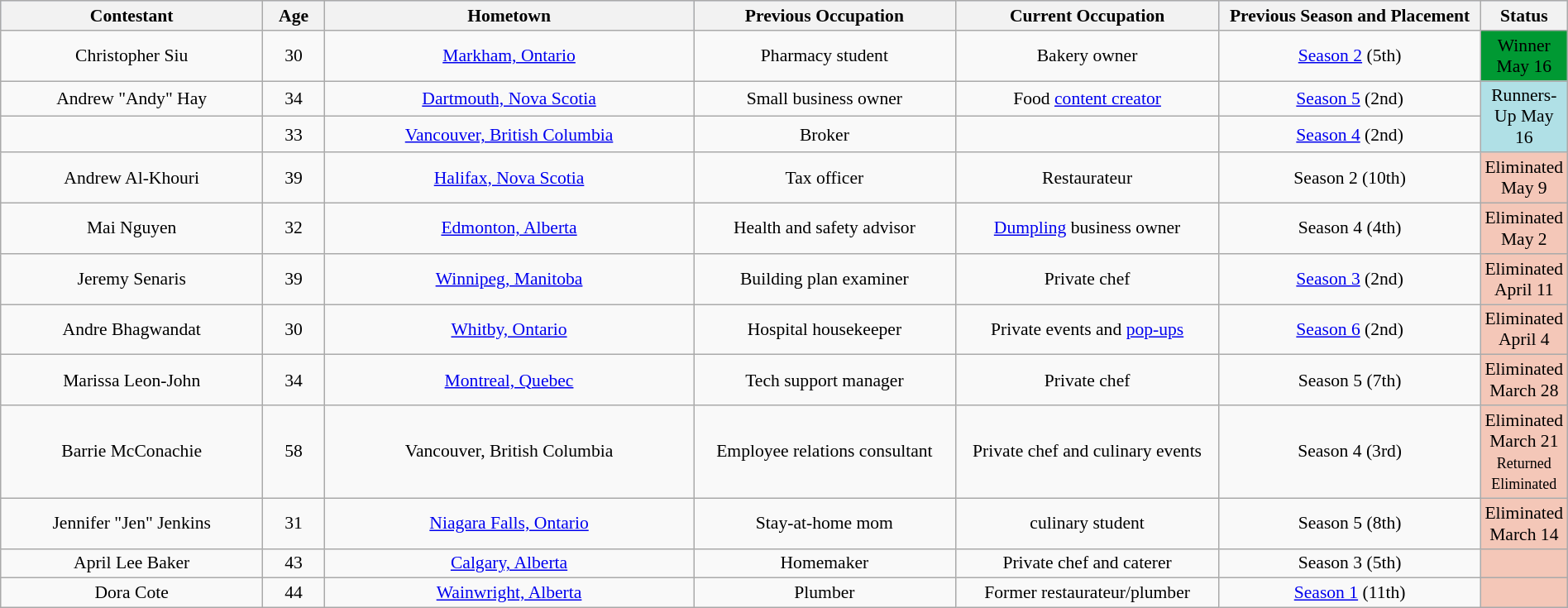<table class="wikitable sortable" style="text-align:center; font-size:90%; width:100%;">
<tr style="background:#C1D8FF;">
<th style="width:17%;">Contestant</th>
<th style="width:4%;">Age</th>
<th style="width:24%;">Hometown</th>
<th style="width:17%;">Previous Occupation</th>
<th style="width:17%;">Current Occupation</th>
<th style="width:17%;">Previous Season and Placement</th>
<th style="width:14%;">Status</th>
</tr>
<tr>
<td>Christopher Siu</td>
<td>30</td>
<td><a href='#'>Markham, Ontario</a></td>
<td>Pharmacy student</td>
<td>Bakery owner</td>
<td><a href='#'>Season 2</a> (5th)</td>
<td style="background:#093;"><span>Winner May 16</span></td>
</tr>
<tr>
<td>Andrew "Andy" Hay</td>
<td>34</td>
<td><a href='#'>Dartmouth, Nova Scotia</a></td>
<td>Small business owner</td>
<td>Food <a href='#'>content creator</a></td>
<td><a href='#'>Season 5</a> (2nd)</td>
<td style="background:#B0E0E6; text-align:center;" rowspan="2">Runners-Up May 16</td>
</tr>
<tr>
<td></td>
<td>33</td>
<td><a href='#'>Vancouver, British Columbia</a></td>
<td>Broker</td>
<td></td>
<td><a href='#'>Season 4</a> (2nd)</td>
</tr>
<tr>
<td>Andrew Al-Khouri</td>
<td>39</td>
<td><a href='#'>Halifax, Nova Scotia</a></td>
<td>Tax officer</td>
<td>Restaurateur</td>
<td>Season 2 (10th)</td>
<td style="background:#f4c7b8; text-align:center;">Eliminated May 9</td>
</tr>
<tr>
<td>Mai Nguyen</td>
<td>32</td>
<td><a href='#'>Edmonton, Alberta</a></td>
<td>Health and safety advisor</td>
<td><a href='#'>Dumpling</a> business owner</td>
<td>Season 4 (4th)</td>
<td style="background:#f4c7b8; text-align:center;">Eliminated May 2</td>
</tr>
<tr>
<td>Jeremy  Senaris</td>
<td>39</td>
<td><a href='#'>Winnipeg, Manitoba</a></td>
<td>Building plan examiner</td>
<td>Private chef</td>
<td><a href='#'>Season 3</a> (2nd)</td>
<td style="background:#f4c7b8; text-align:center;">Eliminated April 11</td>
</tr>
<tr>
<td>Andre Bhagwandat</td>
<td>30</td>
<td><a href='#'>Whitby, Ontario</a></td>
<td>Hospital housekeeper</td>
<td>Private events and <a href='#'>pop-ups</a></td>
<td><a href='#'>Season 6</a> (2nd)</td>
<td style="background:#f4c7b8; text-align:center;">Eliminated April 4</td>
</tr>
<tr>
<td>Marissa Leon-John</td>
<td>34</td>
<td><a href='#'>Montreal, Quebec</a></td>
<td>Tech support manager</td>
<td>Private chef</td>
<td>Season 5 (7th)</td>
<td style="background:#f4c7b8; text-align:center;">Eliminated March 28</td>
</tr>
<tr>
<td>Barrie McConachie</td>
<td>58</td>
<td>Vancouver, British Columbia</td>
<td>Employee relations consultant</td>
<td>Private chef and culinary events</td>
<td>Season 4 (3rd)</td>
<td style="background:#f4c7b8; text-align:center;">Eliminated March 21<br><small>Returned <br>Eliminated </small></td>
</tr>
<tr>
<td>Jennifer "Jen" Jenkins</td>
<td>31</td>
<td><a href='#'>Niagara Falls, Ontario</a></td>
<td>Stay-at-home mom</td>
<td>culinary student</td>
<td>Season 5 (8th)</td>
<td style="background:#f4c7b8; text-align:center;">Eliminated March 14</td>
</tr>
<tr>
<td>April Lee Baker</td>
<td>43</td>
<td><a href='#'>Calgary, Alberta</a></td>
<td>Homemaker</td>
<td>Private chef and caterer</td>
<td>Season 3 (5th)</td>
<td style="background:#f4c7b8; text-align:center;"></td>
</tr>
<tr>
<td>Dora Cote</td>
<td>44</td>
<td><a href='#'>Wainwright, Alberta</a></td>
<td>Plumber</td>
<td>Former restaurateur/plumber</td>
<td><a href='#'>Season 1</a> (11th)</td>
<td style="background:#f4c7b8; text-align:center;"></td>
</tr>
</table>
